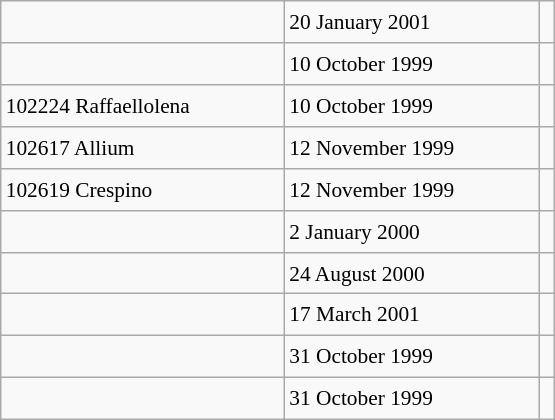<table class="wikitable" style="font-size: 89%; float: left; width: 26em; margin-right: 1em; height: 280px">
<tr>
<td></td>
<td>20 January 2001</td>
<td></td>
</tr>
<tr>
<td></td>
<td>10 October 1999</td>
<td></td>
</tr>
<tr>
<td>102224 Raffaellolena</td>
<td>10 October 1999</td>
<td></td>
</tr>
<tr>
<td>102617 Allium</td>
<td>12 November 1999</td>
<td></td>
</tr>
<tr>
<td>102619 Crespino</td>
<td>12 November 1999</td>
<td></td>
</tr>
<tr>
<td></td>
<td>2 January 2000</td>
<td></td>
</tr>
<tr>
<td></td>
<td>24 August 2000</td>
<td></td>
</tr>
<tr>
<td></td>
<td>17 March 2001</td>
<td></td>
</tr>
<tr>
<td></td>
<td>31 October 1999</td>
<td></td>
</tr>
<tr>
<td></td>
<td>31 October 1999</td>
<td></td>
</tr>
</table>
